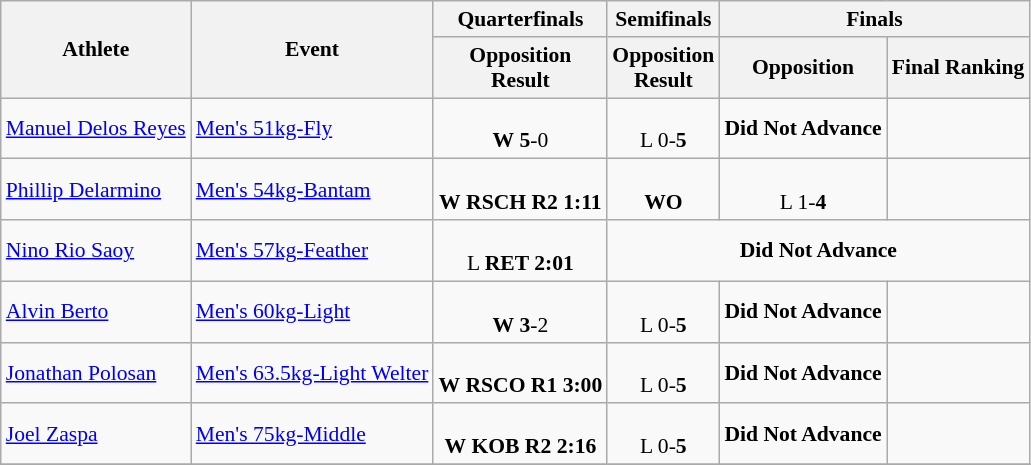<table class=wikitable style="font-size:90%">
<tr>
<th rowspan=2>Athlete</th>
<th rowspan=2>Event</th>
<th>Quarterfinals</th>
<th>Semifinals</th>
<th colspan=2>Finals</th>
</tr>
<tr>
<th>Opposition<br>Result</th>
<th>Opposition<br>Result</th>
<th>Opposition</th>
<th>Final Ranking</th>
</tr>
<tr>
<td><a href='#'>Manuel Delos Reyes</a></td>
<td><a href='#'>Men's 51kg-Fly</a></td>
<td align=center><br><strong>W</strong> <strong>5</strong>-0</td>
<td align=center><br> L 0-<strong>5</strong></td>
<td align=center><strong>Did Not Advance</strong></td>
<td align=center></td>
</tr>
<tr>
<td><a href='#'>Phillip Delarmino</a></td>
<td><a href='#'>Men's 54kg-Bantam</a></td>
<td align=center><br><strong>W</strong> <strong>RSCH R2 1:11</strong></td>
<td align=center><br> <strong>WO</strong></td>
<td align=center><br> L 1-<strong>4</strong></td>
<td align=center></td>
</tr>
<tr>
<td><a href='#'>Nino Rio Saoy</a></td>
<td><a href='#'>Men's 57kg-Feather</a></td>
<td align=center><br>L <strong>RET 2:01</strong></td>
<td align=center colspan=3><strong>Did Not Advance</strong></td>
</tr>
<tr>
<td><a href='#'>Alvin Berto</a></td>
<td><a href='#'>Men's 60kg-Light</a></td>
<td align=center><br><strong>W</strong> <strong>3</strong>-2</td>
<td align=center><br> L 0-<strong>5</strong></td>
<td align=center><strong>Did Not Advance</strong></td>
<td align=center></td>
</tr>
<tr>
<td><a href='#'>Jonathan Polosan</a></td>
<td><a href='#'>Men's 63.5kg-Light Welter</a></td>
<td align=center><br><strong>W</strong> <strong>RSCO R1 3:00</strong></td>
<td align=center><br> L 0-<strong>5</strong></td>
<td align=center><strong>Did Not Advance</strong></td>
<td align=center></td>
</tr>
<tr>
<td><a href='#'>Joel Zaspa</a></td>
<td><a href='#'>Men's 75kg-Middle</a></td>
<td align=center><br><strong>W</strong> <strong>KOB R2 2:16</strong></td>
<td align=center><br> L 0-<strong>5</strong></td>
<td align=center><strong>Did Not Advance</strong></td>
<td align=center></td>
</tr>
<tr>
</tr>
</table>
